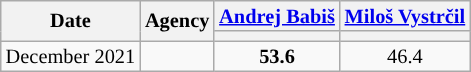<table class="wikitable" style=text-align:center;font-size:85%;line-height:14px;">
<tr>
<th rowspan="2">Date</th>
<th rowspan="2">Agency</th>
<th><a href='#'>Andrej Babiš</a></th>
<th><a href='#'>Miloš Vystrčil</a></th>
</tr>
<tr>
<th style="background:"></th>
<th style="background:"></th>
</tr>
<tr>
<td>December 2021</td>
<td></td>
<td><strong>53.6</strong></td>
<td>46.4</td>
</tr>
</table>
